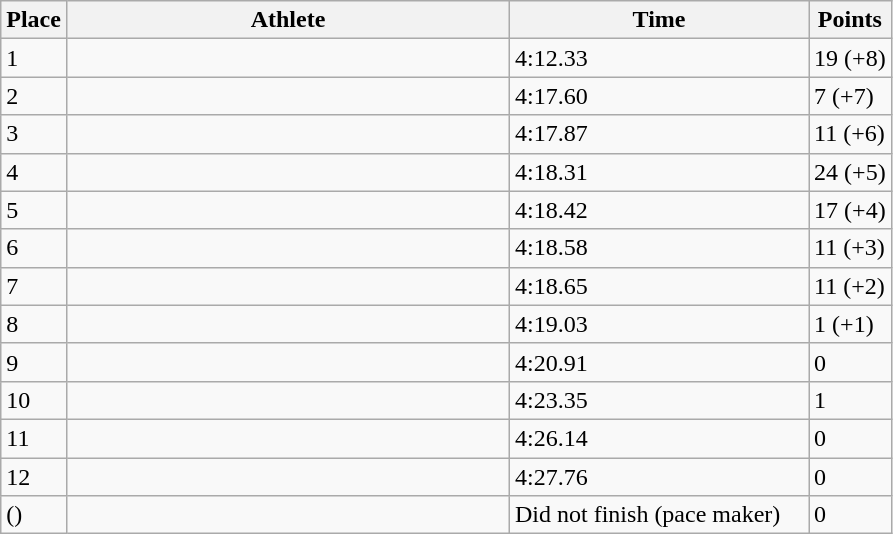<table class="wikitable sortable">
<tr>
<th>Place</th>
<th style="width:18em">Athlete</th>
<th style="width:12em">Time</th>
<th>Points</th>
</tr>
<tr>
<td>1</td>
<td></td>
<td>4:12.33 </td>
<td>19 (+8)</td>
</tr>
<tr>
<td>2</td>
<td></td>
<td>4:17.60 </td>
<td>7 (+7)</td>
</tr>
<tr>
<td>3</td>
<td></td>
<td>4:17.87  </td>
<td>11 (+6)</td>
</tr>
<tr>
<td>4</td>
<td></td>
<td>4:18.31</td>
<td>24 (+5)</td>
</tr>
<tr>
<td>5</td>
<td></td>
<td>4:18.42  </td>
<td>17 (+4)</td>
</tr>
<tr>
<td>6</td>
<td></td>
<td>4:18.58 </td>
<td>11 (+3)</td>
</tr>
<tr>
<td>7</td>
<td></td>
<td>4:18.65  </td>
<td>11 (+2)</td>
</tr>
<tr>
<td>8</td>
<td></td>
<td>4:19.03 </td>
<td>1 (+1)</td>
</tr>
<tr>
<td>9</td>
<td></td>
<td>4:20.91 </td>
<td>0</td>
</tr>
<tr>
<td>10</td>
<td></td>
<td>4:23.35</td>
<td>1</td>
</tr>
<tr>
<td>11</td>
<td></td>
<td>4:26.14 </td>
<td>0</td>
</tr>
<tr>
<td>12</td>
<td></td>
<td>4:27.76</td>
<td>0</td>
</tr>
<tr>
<td data-sort-value=13> ()</td>
<td></td>
<td>Did not finish (pace maker)</td>
<td>0</td>
</tr>
</table>
